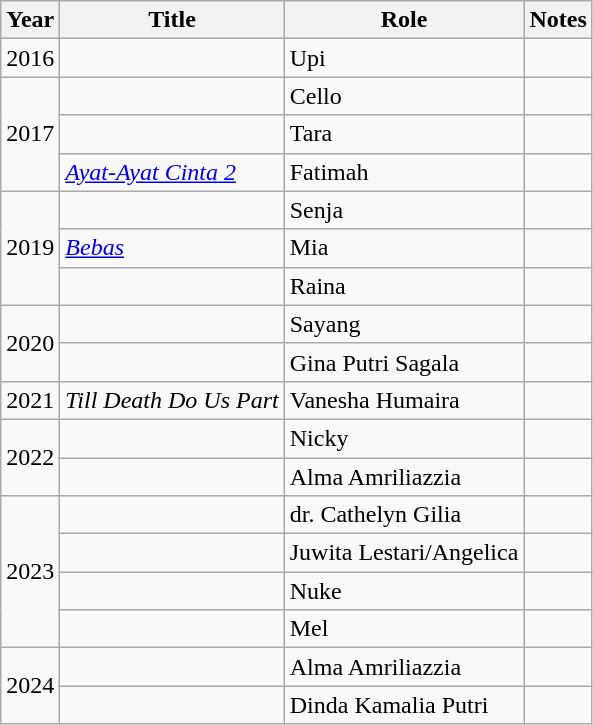<table class="wikitable unsortable">
<tr>
<th>Year</th>
<th>Title</th>
<th>Role</th>
<th>Notes</th>
</tr>
<tr>
<td>2016</td>
<td></td>
<td>Upi</td>
<td></td>
</tr>
<tr>
<td rowspan="3">2017</td>
<td></td>
<td>Cello</td>
<td></td>
</tr>
<tr>
<td></td>
<td>Tara</td>
<td></td>
</tr>
<tr>
<td><em><a href='#'>Ayat-Ayat Cinta 2</a></em></td>
<td>Fatimah</td>
<td></td>
</tr>
<tr>
<td rowspan="3">2019</td>
<td></td>
<td>Senja</td>
<td></td>
</tr>
<tr>
<td><em><a href='#'>Bebas</a></em></td>
<td>Mia</td>
<td></td>
</tr>
<tr>
<td></td>
<td>Raina</td>
<td></td>
</tr>
<tr>
<td rowspan="2">2020</td>
<td></td>
<td>Sayang</td>
<td></td>
</tr>
<tr>
<td></td>
<td>Gina Putri Sagala</td>
<td></td>
</tr>
<tr>
<td>2021</td>
<td><em>Till Death Do Us Part</em></td>
<td>Vanesha Humaira</td>
<td></td>
</tr>
<tr>
<td rowspan="2">2022</td>
<td></td>
<td>Nicky</td>
<td></td>
</tr>
<tr>
<td></td>
<td>Alma Amriliazzia</td>
<td></td>
</tr>
<tr>
<td rowspan="4">2023</td>
<td></td>
<td>dr. Cathelyn Gilia</td>
<td></td>
</tr>
<tr>
<td></td>
<td>Juwita Lestari/Angelica</td>
<td></td>
</tr>
<tr>
<td></td>
<td>Nuke</td>
<td></td>
</tr>
<tr>
<td></td>
<td>Mel</td>
<td></td>
</tr>
<tr>
<td rowspan="2">2024</td>
<td></td>
<td>Alma Amriliazzia</td>
<td></td>
</tr>
<tr>
<td></td>
<td>Dinda Kamalia Putri</td>
<td></td>
</tr>
</table>
